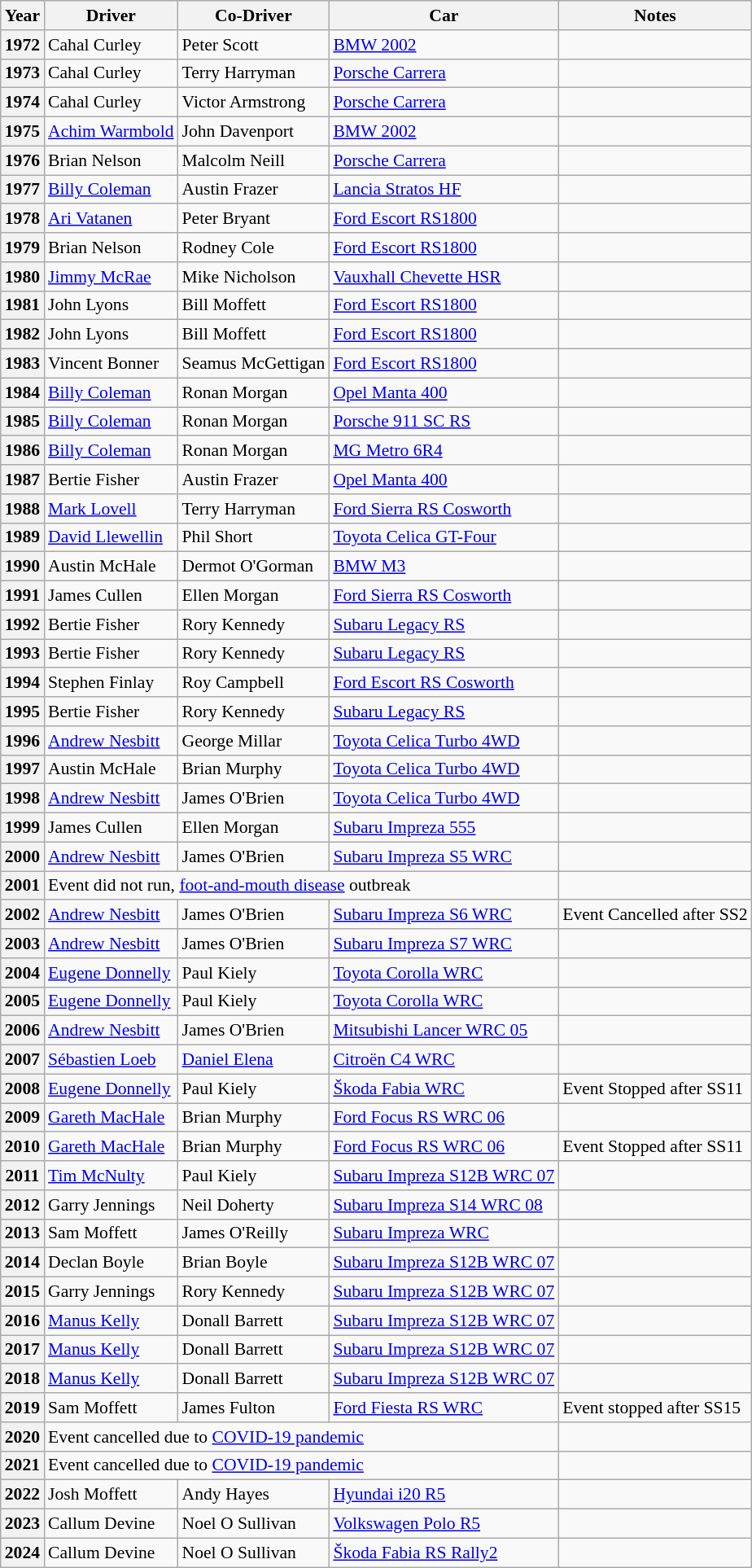<table class="wikitable" align=center style="font-size:90%;">
<tr style="background:#efefef;">
<th>Year</th>
<th>Driver</th>
<th>Co-Driver</th>
<th>Car</th>
<th>Notes</th>
</tr>
<tr>
<th>1972</th>
<td> Cahal Curley</td>
<td> Peter Scott</td>
<td><a href='#'>BMW 2002</a></td>
<td></td>
</tr>
<tr>
<th>1973</th>
<td> Cahal Curley</td>
<td> Terry Harryman</td>
<td><a href='#'>Porsche Carrera</a></td>
<td></td>
</tr>
<tr>
<th>1974</th>
<td> Cahal Curley</td>
<td> Victor Armstrong</td>
<td><a href='#'>Porsche Carrera</a></td>
<td></td>
</tr>
<tr>
<th>1975</th>
<td>  <a href='#'>Achim Warmbold</a></td>
<td> John Davenport</td>
<td><a href='#'>BMW 2002</a></td>
<td></td>
</tr>
<tr>
<th>1976</th>
<td> Brian Nelson</td>
<td> Malcolm Neill</td>
<td><a href='#'>Porsche Carrera</a></td>
<td></td>
</tr>
<tr>
<th>1977</th>
<td> <a href='#'>Billy Coleman</a></td>
<td> Austin Frazer</td>
<td><a href='#'>Lancia Stratos HF</a></td>
<td></td>
</tr>
<tr>
<th>1978</th>
<td> <a href='#'>Ari Vatanen</a></td>
<td> Peter Bryant</td>
<td><a href='#'>Ford Escort RS1800</a></td>
<td></td>
</tr>
<tr>
<th>1979</th>
<td> Brian Nelson</td>
<td> Rodney Cole</td>
<td><a href='#'>Ford Escort RS1800</a></td>
<td></td>
</tr>
<tr>
<th>1980</th>
<td> <a href='#'>Jimmy McRae</a></td>
<td> Mike Nicholson</td>
<td><a href='#'>Vauxhall Chevette HSR</a></td>
<td></td>
</tr>
<tr>
<th>1981</th>
<td> John Lyons</td>
<td> Bill Moffett</td>
<td><a href='#'>Ford Escort RS1800</a></td>
<td></td>
</tr>
<tr>
<th>1982</th>
<td> John Lyons</td>
<td> Bill Moffett</td>
<td><a href='#'>Ford Escort RS1800</a></td>
<td></td>
</tr>
<tr>
<th>1983</th>
<td> Vincent Bonner</td>
<td> Seamus McGettigan</td>
<td><a href='#'>Ford Escort RS1800</a></td>
<td></td>
</tr>
<tr>
<th>1984</th>
<td> <a href='#'>Billy Coleman</a></td>
<td> Ronan Morgan</td>
<td><a href='#'>Opel Manta 400</a></td>
<td></td>
</tr>
<tr>
<th>1985</th>
<td> <a href='#'>Billy Coleman</a></td>
<td> Ronan Morgan</td>
<td><a href='#'>Porsche 911 SC RS</a></td>
<td></td>
</tr>
<tr>
<th>1986</th>
<td> <a href='#'>Billy Coleman</a></td>
<td> Ronan Morgan</td>
<td><a href='#'>MG Metro 6R4</a></td>
<td></td>
</tr>
<tr>
<th>1987</th>
<td> Bertie Fisher</td>
<td> Austin Frazer</td>
<td><a href='#'>Opel Manta 400</a></td>
<td></td>
</tr>
<tr>
<th>1988</th>
<td> <a href='#'>Mark Lovell</a></td>
<td> Terry Harryman</td>
<td><a href='#'>Ford Sierra RS Cosworth</a></td>
<td></td>
</tr>
<tr>
<th>1989</th>
<td> <a href='#'>David Llewellin</a></td>
<td> Phil Short</td>
<td><a href='#'>Toyota Celica GT-Four</a></td>
<td></td>
</tr>
<tr>
<th>1990</th>
<td> Austin McHale</td>
<td> Dermot O'Gorman</td>
<td><a href='#'>BMW M3</a></td>
<td></td>
</tr>
<tr>
<th>1991</th>
<td> James Cullen</td>
<td> Ellen Morgan</td>
<td><a href='#'>Ford Sierra RS Cosworth</a></td>
<td></td>
</tr>
<tr>
<th>1992</th>
<td> Bertie Fisher</td>
<td> Rory Kennedy</td>
<td><a href='#'>Subaru Legacy RS</a></td>
<td></td>
</tr>
<tr>
<th>1993</th>
<td> Bertie Fisher</td>
<td> Rory Kennedy</td>
<td><a href='#'>Subaru Legacy RS</a></td>
<td></td>
</tr>
<tr>
<th>1994</th>
<td> Stephen Finlay</td>
<td> Roy Campbell</td>
<td><a href='#'>Ford Escort RS Cosworth</a></td>
<td></td>
</tr>
<tr>
<th>1995</th>
<td> Bertie Fisher</td>
<td> Rory Kennedy</td>
<td><a href='#'>Subaru Legacy RS</a></td>
<td></td>
</tr>
<tr>
<th>1996</th>
<td> <a href='#'>Andrew Nesbitt</a></td>
<td> George Millar</td>
<td><a href='#'>Toyota Celica Turbo 4WD</a></td>
<td></td>
</tr>
<tr>
<th>1997</th>
<td> Austin McHale</td>
<td> Brian Murphy</td>
<td><a href='#'>Toyota Celica Turbo 4WD</a></td>
<td></td>
</tr>
<tr>
<th>1998</th>
<td> <a href='#'>Andrew Nesbitt</a></td>
<td> James O'Brien</td>
<td><a href='#'>Toyota Celica Turbo 4WD</a></td>
<td></td>
</tr>
<tr>
<th>1999</th>
<td> James Cullen</td>
<td> Ellen Morgan</td>
<td><a href='#'>Subaru Impreza 555</a></td>
<td></td>
</tr>
<tr>
<th>2000</th>
<td> <a href='#'>Andrew Nesbitt</a></td>
<td> James O'Brien</td>
<td><a href='#'>Subaru Impreza S5 WRC</a></td>
<td></td>
</tr>
<tr>
<th>2001</th>
<td colspan="3">Event did not run, <a href='#'>foot-and-mouth disease</a> outbreak</td>
<td></td>
</tr>
<tr>
<th>2002</th>
<td> <a href='#'>Andrew Nesbitt</a></td>
<td> James O'Brien</td>
<td><a href='#'>Subaru Impreza S6 WRC</a></td>
<td>Event Cancelled after SS2 </td>
</tr>
<tr>
<th>2003</th>
<td> <a href='#'>Andrew Nesbitt</a></td>
<td> James O'Brien</td>
<td><a href='#'>Subaru Impreza S7 WRC</a></td>
<td></td>
</tr>
<tr>
<th>2004</th>
<td> <a href='#'>Eugene Donnelly</a></td>
<td> Paul Kiely</td>
<td><a href='#'>Toyota Corolla WRC</a></td>
<td></td>
</tr>
<tr>
<th>2005</th>
<td> <a href='#'>Eugene Donnelly</a></td>
<td> Paul Kiely</td>
<td><a href='#'>Toyota Corolla WRC</a></td>
<td></td>
</tr>
<tr>
<th>2006</th>
<td> <a href='#'>Andrew Nesbitt</a></td>
<td> James O'Brien</td>
<td><a href='#'>Mitsubishi Lancer WRC 05</a></td>
<td></td>
</tr>
<tr>
<th>2007</th>
<td> <a href='#'>Sébastien Loeb</a></td>
<td> <a href='#'>Daniel Elena</a></td>
<td><a href='#'>Citroën C4 WRC</a></td>
<td></td>
</tr>
<tr>
<th>2008</th>
<td> <a href='#'>Eugene Donnelly</a></td>
<td> Paul Kiely</td>
<td><a href='#'>Škoda Fabia WRC</a></td>
<td>Event Stopped after SS11 </td>
</tr>
<tr>
<th>2009</th>
<td> <a href='#'>Gareth MacHale</a></td>
<td> Brian Murphy</td>
<td><a href='#'>Ford Focus RS WRC 06</a></td>
<td></td>
</tr>
<tr>
<th>2010</th>
<td> <a href='#'>Gareth MacHale</a></td>
<td> Brian Murphy</td>
<td><a href='#'>Ford Focus RS WRC 06</a></td>
<td>Event Stopped after SS11 </td>
</tr>
<tr>
<th>2011</th>
<td> <a href='#'>Tim McNulty</a></td>
<td> Paul Kiely</td>
<td><a href='#'>Subaru Impreza S12B WRC 07</a></td>
<td></td>
</tr>
<tr>
<th>2012</th>
<td> Garry Jennings</td>
<td> Neil Doherty</td>
<td><a href='#'>Subaru Impreza S14 WRC 08</a></td>
<td></td>
</tr>
<tr>
<th>2013</th>
<td> Sam Moffett</td>
<td> James O'Reilly</td>
<td><a href='#'>Subaru Impreza WRC</a></td>
<td></td>
</tr>
<tr>
<th>2014</th>
<td> Declan Boyle</td>
<td> Brian Boyle</td>
<td><a href='#'>Subaru Impreza S12B WRC 07</a></td>
<td></td>
</tr>
<tr>
<th>2015</th>
<td> Garry Jennings</td>
<td> Rory Kennedy</td>
<td><a href='#'>Subaru Impreza S12B WRC 07</a></td>
<td></td>
</tr>
<tr>
<th>2016</th>
<td> <a href='#'>Manus Kelly</a></td>
<td> Donall Barrett</td>
<td><a href='#'>Subaru Impreza S12B WRC 07</a></td>
<td></td>
</tr>
<tr>
<th>2017</th>
<td> <a href='#'>Manus Kelly</a></td>
<td> Donall Barrett</td>
<td><a href='#'>Subaru Impreza S12B WRC 07</a></td>
<td></td>
</tr>
<tr>
<th>2018</th>
<td> <a href='#'>Manus Kelly</a></td>
<td> Donall Barrett</td>
<td><a href='#'>Subaru Impreza S12B WRC 07</a></td>
<td></td>
</tr>
<tr>
<th>2019</th>
<td> Sam Moffett</td>
<td> James Fulton</td>
<td><a href='#'>Ford Fiesta RS WRC</a></td>
<td>Event stopped after SS15 </td>
</tr>
<tr>
<th>2020</th>
<td colspan="3">Event cancelled due to <a href='#'>COVID-19 pandemic</a></td>
<td></td>
</tr>
<tr>
<th>2021</th>
<td colspan="3">Event cancelled due to <a href='#'>COVID-19 pandemic</a></td>
<td></td>
</tr>
<tr>
<th>2022</th>
<td> Josh Moffett</td>
<td> Andy Hayes</td>
<td><a href='#'>Hyundai i20 R5</a></td>
<td></td>
</tr>
<tr>
<th>2023</th>
<td> Callum Devine</td>
<td> Noel O Sullivan</td>
<td><a href='#'>Volkswagen Polo R5</a></td>
<td></td>
</tr>
<tr>
<th>2024</th>
<td> Callum Devine</td>
<td> Noel O Sullivan</td>
<td><a href='#'>Škoda Fabia RS Rally2</a></td>
<td></td>
</tr>
</table>
